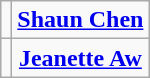<table class="wikitable" style="text-align:center">
<tr>
<td><div></div></td>
<td><strong><a href='#'>Shaun Chen</a></strong></td>
</tr>
<tr>
<td><div></div></td>
<td><strong><a href='#'>Jeanette Aw</a></strong></td>
</tr>
</table>
